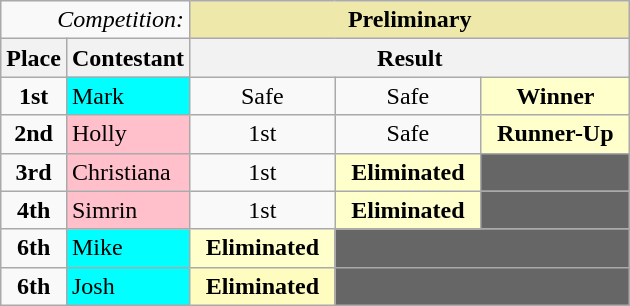<table class="wikitable">
<tr>
<td width=30% colspan="2" align="right"><em>Competition:</em></td>
<td colspan="11" bgcolor="palegoldenrod" align="Center"><strong>Preliminary</strong></td>
</tr>
<tr>
<th>Place</th>
<th>Contestant</th>
<th colspan="14" align="center">Result</th>
</tr>
<tr>
<td align="center"><strong>1st</strong></td>
<td bgcolor="cyan">Mark</td>
<td align="center">Safe</td>
<td align="center">Safe</td>
<td bgcolor="FFFFCC" align="center"><strong>Winner</strong></td>
</tr>
<tr>
<td align="center"><strong>2nd</strong></td>
<td bgcolor="pink">Holly</td>
<td align="center">1st</td>
<td align="center">Safe</td>
<td bgcolor="FFFFCC" align="center"><strong>Runner-Up</strong></td>
</tr>
<tr>
<td align="center"><strong>3rd</strong></td>
<td bgcolor="pink">Christiana</td>
<td align="center">1st</td>
<td bgcolor="FFFFCC" align="center"><strong>Eliminated</strong></td>
<td colspan="1" bgcolor="666666"></td>
</tr>
<tr>
<td align="center"><strong>4th</strong></td>
<td bgcolor="pink">Simrin</td>
<td align="center">1st</td>
<td bgcolor="FFFFCC" align="center"><strong>Eliminated</strong></td>
<td colspan="1" bgcolor="666666"></td>
</tr>
<tr>
<td align="center"><strong>6th</strong></td>
<td bgcolor="cyan">Mike</td>
<td bgcolor="FFFFCC" align="center"><strong>Eliminated</strong></td>
<td colspan="2" bgcolor="666666"></td>
</tr>
<tr>
<td align="center"><strong>6th</strong></td>
<td bgcolor="cyan">Josh</td>
<td bgcolor="FFFCC" align="center"><strong>Eliminated</strong></td>
<td colspan="2" bgcolor="666666"></td>
</tr>
</table>
